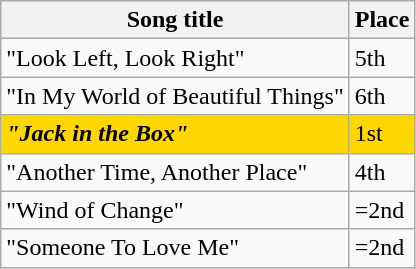<table class="sortable wikitable">
<tr>
<th>Song title</th>
<th>Place</th>
</tr>
<tr>
<td>"Look Left, Look Right"</td>
<td>5th</td>
</tr>
<tr>
<td>"In My World of Beautiful Things"</td>
<td>6th</td>
</tr>
<tr style="background:gold;">
<td><strong><em>"Jack in the Box"</em></strong></td>
<td>1st</td>
</tr>
<tr>
<td>"Another Time, Another Place"</td>
<td>4th</td>
</tr>
<tr>
<td>"Wind of Change"</td>
<td>=2nd</td>
</tr>
<tr>
<td>"Someone To Love Me"</td>
<td>=2nd</td>
</tr>
</table>
